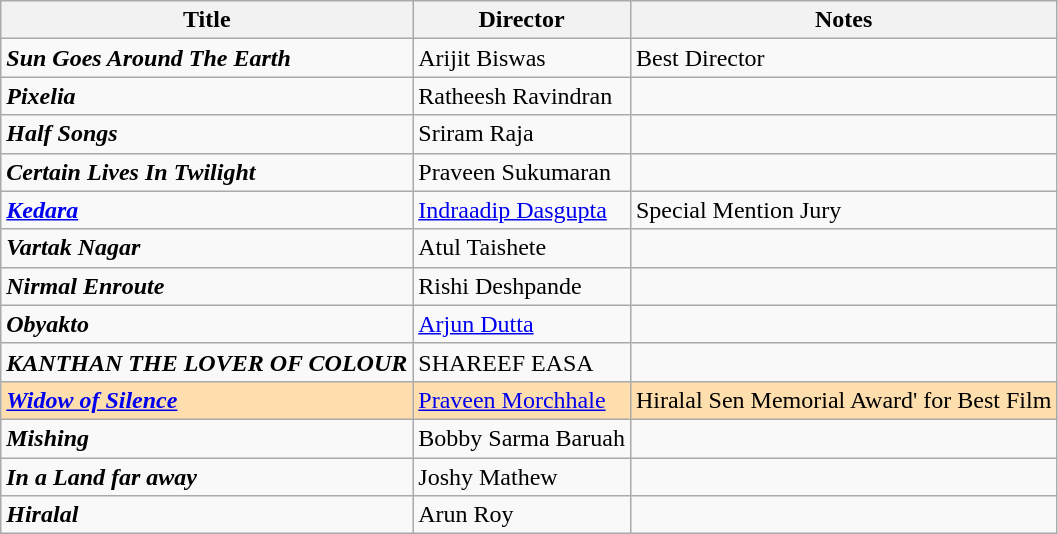<table class="wikitable">
<tr>
<th>Title</th>
<th>Director</th>
<th>Notes</th>
</tr>
<tr>
<td><strong><em>Sun Goes Around The Earth</em></strong></td>
<td>Arijit Biswas</td>
<td>Best Director</td>
</tr>
<tr>
<td><strong><em>Pixelia</em></strong></td>
<td>Ratheesh Ravindran</td>
<td></td>
</tr>
<tr>
<td><strong><em>Half Songs</em></strong></td>
<td>Sriram Raja</td>
<td></td>
</tr>
<tr>
<td><strong><em>Certain Lives In Twilight</em></strong></td>
<td>Praveen Sukumaran</td>
<td></td>
</tr>
<tr>
<td><strong><em><a href='#'>Kedara</a></em></strong></td>
<td><a href='#'>Indraadip Dasgupta</a></td>
<td>Special Mention Jury</td>
</tr>
<tr>
<td><strong><em>Vartak Nagar</em></strong></td>
<td>Atul Taishete</td>
<td></td>
</tr>
<tr>
<td><strong><em>Nirmal Enroute</em></strong></td>
<td>Rishi Deshpande</td>
<td></td>
</tr>
<tr>
<td><strong><em>Obyakto</em></strong></td>
<td><a href='#'>Arjun Dutta</a></td>
<td></td>
</tr>
<tr>
<td><strong><em>KANTHAN THE LOVER OF COLOUR</em></strong></td>
<td>SHAREEF EASA</td>
<td></td>
</tr>
<tr>
<td style="background:#FFDEAD;"><strong><em><a href='#'>Widow of Silence</a></em></strong></td>
<td style="background:#FFDEAD;"><a href='#'>Praveen Morchhale</a></td>
<td style="background:#FFDEAD;">Hiralal Sen Memorial Award' for Best Film</td>
</tr>
<tr>
<td><strong><em>Mishing</em></strong></td>
<td>Bobby Sarma Baruah</td>
<td></td>
</tr>
<tr>
<td><strong><em>In a Land far away</em></strong></td>
<td>Joshy Mathew</td>
<td></td>
</tr>
<tr>
<td><strong><em>Hiralal</em></strong></td>
<td>Arun Roy</td>
<td></td>
</tr>
</table>
